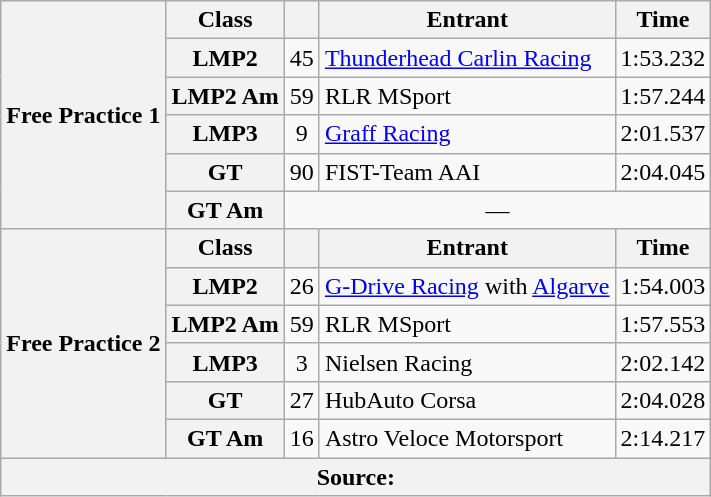<table class="wikitable">
<tr>
<th rowspan="6">Free Practice 1</th>
<th>Class</th>
<th></th>
<th>Entrant</th>
<th>Time</th>
</tr>
<tr>
<th>LMP2</th>
<td align="center">45</td>
<td> <a href='#'>Thunderhead Carlin Racing</a></td>
<td>1:53.232</td>
</tr>
<tr>
<th>LMP2 Am</th>
<td align="center">59</td>
<td> RLR MSport</td>
<td>1:57.244</td>
</tr>
<tr>
<th>LMP3</th>
<td align="center">9</td>
<td> <a href='#'>Graff Racing</a></td>
<td>2:01.537</td>
</tr>
<tr>
<th>GT</th>
<td align="center">90</td>
<td> FIST-Team AAI</td>
<td>2:04.045</td>
</tr>
<tr>
<th>GT Am</th>
<td colspan="3" align="center">—</td>
</tr>
<tr>
<th rowspan="6">Free Practice 2</th>
<th>Class</th>
<th></th>
<th>Entrant</th>
<th>Time</th>
</tr>
<tr>
<th>LMP2</th>
<td align="center">26</td>
<td> <a href='#'>G-Drive Racing</a> with <a href='#'>Algarve</a></td>
<td>1:54.003</td>
</tr>
<tr>
<th>LMP2 Am</th>
<td align="center">59</td>
<td> RLR MSport</td>
<td>1:57.553</td>
</tr>
<tr>
<th>LMP3</th>
<td align="center">3</td>
<td> Nielsen Racing</td>
<td>2:02.142</td>
</tr>
<tr>
<th>GT</th>
<td align="center">27</td>
<td> HubAuto Corsa</td>
<td>2:04.028</td>
</tr>
<tr>
<th>GT Am</th>
<td align="center">16</td>
<td> Astro Veloce Motorsport</td>
<td>2:14.217</td>
</tr>
<tr>
<th colspan="5">Source:</th>
</tr>
</table>
